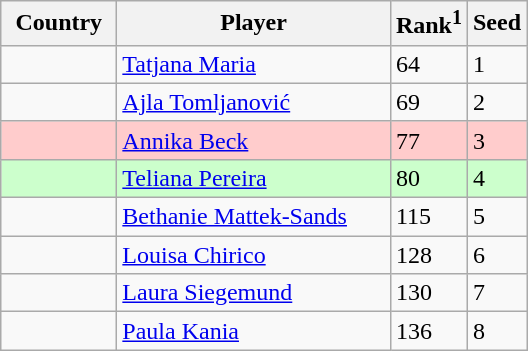<table class="sortable wikitable">
<tr>
<th width="70">Country</th>
<th width="175">Player</th>
<th>Rank<sup>1</sup></th>
<th>Seed</th>
</tr>
<tr>
<td></td>
<td><a href='#'>Tatjana Maria</a></td>
<td>64</td>
<td>1</td>
</tr>
<tr>
<td></td>
<td><a href='#'>Ajla Tomljanović</a></td>
<td>69</td>
<td>2</td>
</tr>
<tr style="background:#fcc;">
<td></td>
<td><a href='#'>Annika Beck</a></td>
<td>77</td>
<td>3</td>
</tr>
<tr style="background:#cfc;">
<td></td>
<td><a href='#'>Teliana Pereira</a></td>
<td>80</td>
<td>4</td>
</tr>
<tr>
<td></td>
<td><a href='#'>Bethanie Mattek-Sands</a></td>
<td>115</td>
<td>5</td>
</tr>
<tr>
<td></td>
<td><a href='#'>Louisa Chirico</a></td>
<td>128</td>
<td>6</td>
</tr>
<tr>
<td></td>
<td><a href='#'>Laura Siegemund</a></td>
<td>130</td>
<td>7</td>
</tr>
<tr>
<td></td>
<td><a href='#'>Paula Kania</a></td>
<td>136</td>
<td>8</td>
</tr>
</table>
